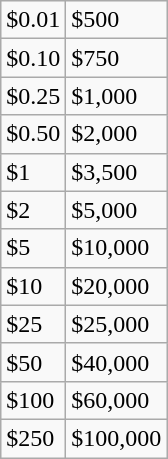<table class="wikitable">
<tr>
<td>$0.01</td>
<td>$500</td>
</tr>
<tr>
<td>$0.10</td>
<td>$750</td>
</tr>
<tr>
<td>$0.25</td>
<td>$1,000</td>
</tr>
<tr>
<td>$0.50</td>
<td>$2,000</td>
</tr>
<tr>
<td>$1</td>
<td>$3,500</td>
</tr>
<tr>
<td>$2</td>
<td>$5,000</td>
</tr>
<tr>
<td>$5</td>
<td>$10,000</td>
</tr>
<tr>
<td>$10</td>
<td>$20,000</td>
</tr>
<tr>
<td>$25</td>
<td>$25,000</td>
</tr>
<tr>
<td>$50</td>
<td>$40,000</td>
</tr>
<tr>
<td>$100</td>
<td>$60,000</td>
</tr>
<tr>
<td>$250</td>
<td>$100,000</td>
</tr>
</table>
